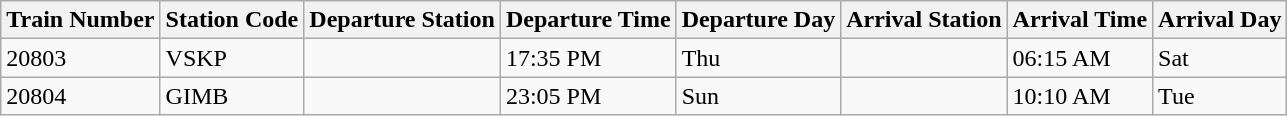<table class="wikitable">
<tr>
<th>Train Number</th>
<th>Station Code</th>
<th>Departure Station</th>
<th>Departure Time</th>
<th>Departure Day</th>
<th>Arrival Station</th>
<th>Arrival Time</th>
<th>Arrival Day</th>
</tr>
<tr>
<td>20803</td>
<td>VSKP</td>
<td></td>
<td>17:35 PM</td>
<td>Thu</td>
<td></td>
<td>06:15 AM</td>
<td>Sat</td>
</tr>
<tr>
<td>20804</td>
<td>GIMB</td>
<td></td>
<td>23:05 PM</td>
<td>Sun</td>
<td></td>
<td>10:10 AM</td>
<td>Tue</td>
</tr>
</table>
